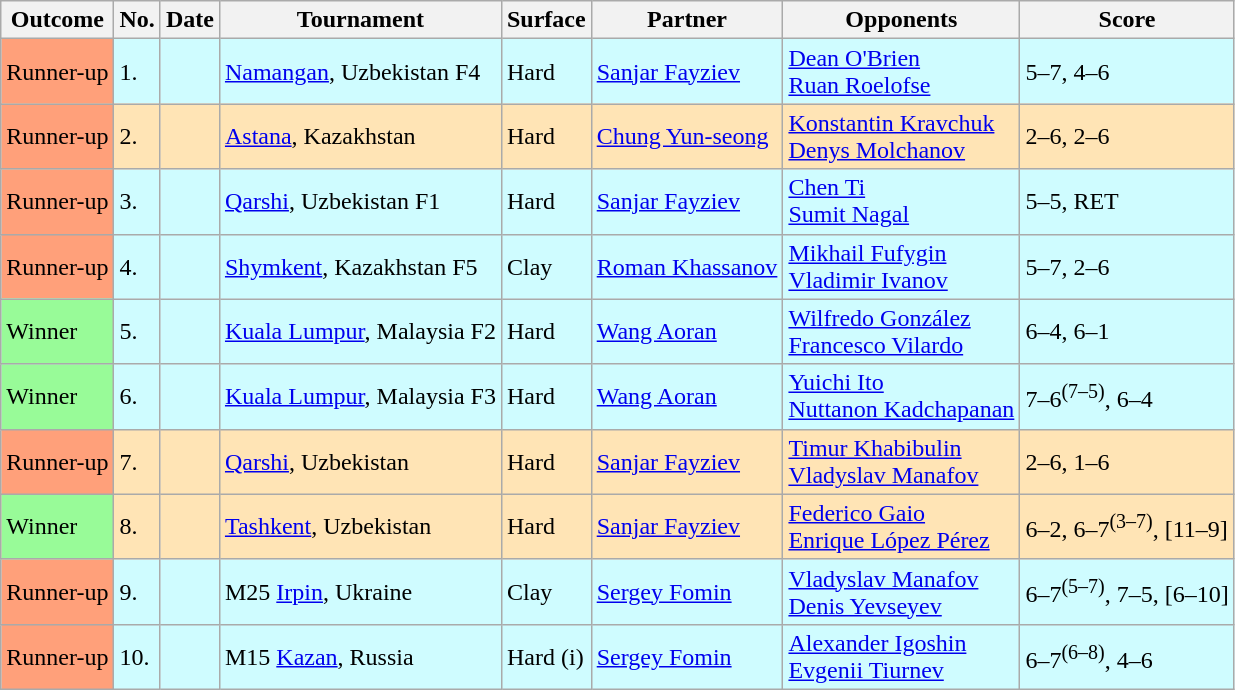<table class=wikitable>
<tr>
<th>Outcome</th>
<th>No.</th>
<th>Date</th>
<th>Tournament</th>
<th>Surface</th>
<th>Partner</th>
<th>Opponents</th>
<th>Score</th>
</tr>
<tr style="background:#cffcff;">
<td bgcolor=FFA07A>Runner-up</td>
<td>1.</td>
<td></td>
<td><a href='#'>Namangan</a>, Uzbekistan F4</td>
<td>Hard</td>
<td> <a href='#'>Sanjar Fayziev</a></td>
<td> <a href='#'>Dean O'Brien</a><br> <a href='#'>Ruan Roelofse</a></td>
<td>5–7, 4–6</td>
</tr>
<tr style="background:moccasin;">
<td bgcolor=FFA07A>Runner-up</td>
<td>2.</td>
<td><a href='#'></a></td>
<td><a href='#'>Astana</a>, Kazakhstan</td>
<td>Hard</td>
<td> <a href='#'>Chung Yun-seong</a></td>
<td> <a href='#'>Konstantin Kravchuk</a><br> <a href='#'>Denys Molchanov</a></td>
<td>2–6, 2–6</td>
</tr>
<tr style="background:#cffcff;">
<td bgcolor=FFA07A>Runner-up</td>
<td>3.</td>
<td></td>
<td><a href='#'>Qarshi</a>, Uzbekistan F1</td>
<td>Hard</td>
<td> <a href='#'>Sanjar Fayziev</a></td>
<td> <a href='#'>Chen Ti</a><br> <a href='#'>Sumit Nagal</a></td>
<td>5–5, RET</td>
</tr>
<tr style="background:#cffcff;">
<td bgcolor=FFA07A>Runner-up</td>
<td>4.</td>
<td></td>
<td><a href='#'>Shymkent</a>, Kazakhstan F5</td>
<td>Clay</td>
<td> <a href='#'>Roman Khassanov</a></td>
<td> <a href='#'>Mikhail Fufygin</a><br> <a href='#'>Vladimir Ivanov</a></td>
<td>5–7, 2–6</td>
</tr>
<tr style="background:#cffcff;">
<td bgcolor=98FB98>Winner</td>
<td>5.</td>
<td></td>
<td><a href='#'>Kuala Lumpur</a>, Malaysia F2</td>
<td>Hard</td>
<td> <a href='#'>Wang Aoran</a></td>
<td> <a href='#'>Wilfredo González</a><br> <a href='#'>Francesco Vilardo</a></td>
<td>6–4, 6–1</td>
</tr>
<tr style="background:#cffcff;">
<td bgcolor=98FB98>Winner</td>
<td>6.</td>
<td></td>
<td><a href='#'>Kuala Lumpur</a>, Malaysia F3</td>
<td>Hard</td>
<td> <a href='#'>Wang Aoran</a></td>
<td> <a href='#'>Yuichi Ito</a><br> <a href='#'>Nuttanon Kadchapanan</a></td>
<td>7–6<sup>(7–5)</sup>, 6–4</td>
</tr>
<tr style="background:moccasin;">
<td bgcolor=FFA07A>Runner-up</td>
<td>7.</td>
<td><a href='#'></a></td>
<td><a href='#'>Qarshi</a>, Uzbekistan</td>
<td>Hard</td>
<td> <a href='#'>Sanjar Fayziev</a></td>
<td> <a href='#'>Timur Khabibulin</a><br> <a href='#'>Vladyslav Manafov</a></td>
<td>2–6, 1–6</td>
</tr>
<tr style="background:moccasin;">
<td bgcolor=98FB98>Winner</td>
<td>8.</td>
<td><a href='#'></a></td>
<td><a href='#'>Tashkent</a>, Uzbekistan</td>
<td>Hard</td>
<td> <a href='#'>Sanjar Fayziev</a></td>
<td> <a href='#'>Federico Gaio</a><br> <a href='#'>Enrique López Pérez</a></td>
<td>6–2, 6–7<sup>(3–7)</sup>, [11–9]</td>
</tr>
<tr style="background:#cffcff;">
<td bgcolor=FFA07A>Runner-up</td>
<td>9.</td>
<td></td>
<td>M25 <a href='#'>Irpin</a>, Ukraine</td>
<td>Clay</td>
<td> <a href='#'>Sergey Fomin</a></td>
<td> <a href='#'>Vladyslav Manafov</a><br> <a href='#'>Denis Yevseyev</a></td>
<td>6–7<sup>(5–7)</sup>, 7–5, [6–10]</td>
</tr>
<tr style="background:#cffcff;">
<td bgcolor=FFA07A>Runner-up</td>
<td>10.</td>
<td></td>
<td>M15 <a href='#'>Kazan</a>, Russia</td>
<td>Hard (i)</td>
<td> <a href='#'>Sergey Fomin</a></td>
<td> <a href='#'>Alexander Igoshin</a><br> <a href='#'>Evgenii Tiurnev</a></td>
<td>6–7<sup>(6–8)</sup>, 4–6</td>
</tr>
</table>
